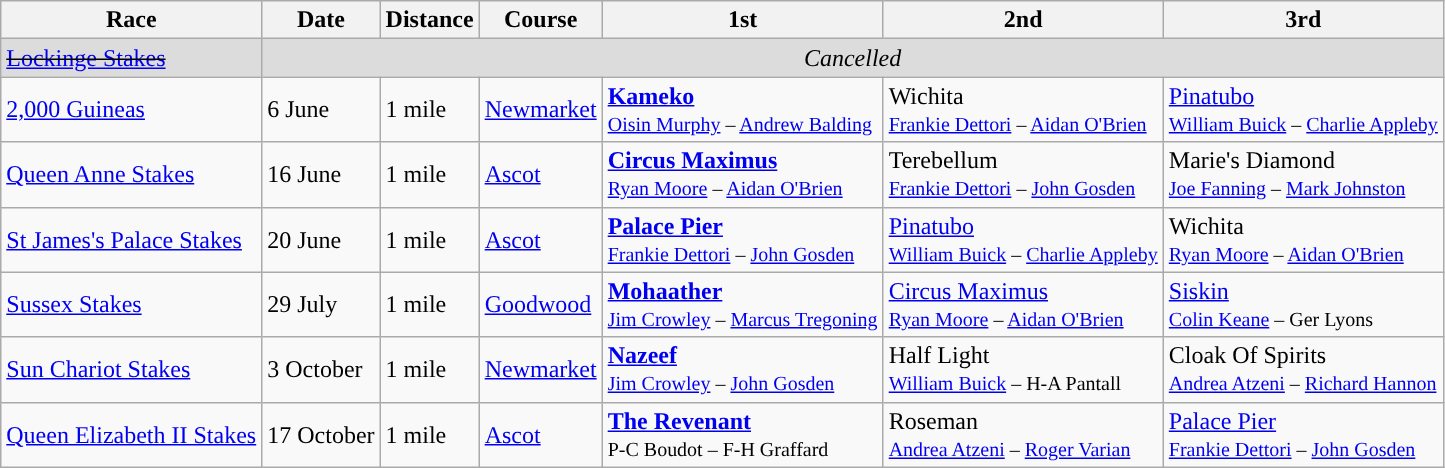<table class="wikitable sortable">
<tr>
<th>Race</th>
<th>Date</th>
<th>Distance</th>
<th>Course</th>
<th>1st</th>
<th>2nd</th>
<th>3rd</th>
</tr>
<tr style="background:#DCDCDC">
<td><s><a href='#'>Lockinge Stakes</a></s></td>
<td colspan=6 align=center><em>Cancelled</em></td>
</tr>
<tr>
<td><a href='#'>2,000 Guineas</a></td>
<td>6 June</td>
<td>1 mile</td>
<td><a href='#'>Newmarket</a></td>
<td><strong><a href='#'>Kameko</a></strong><br><small><a href='#'>Oisin Murphy</a> – <a href='#'>Andrew Balding</a></small></td>
<td>Wichita<br><small><a href='#'>Frankie Dettori</a> – <a href='#'>Aidan O'Brien</a></small></td>
<td><a href='#'>Pinatubo</a><br><small><a href='#'>William Buick</a> – <a href='#'>Charlie Appleby</a></small></td>
</tr>
<tr>
<td><a href='#'>Queen Anne Stakes</a></td>
<td>16 June</td>
<td>1 mile</td>
<td><a href='#'>Ascot</a></td>
<td><strong><a href='#'>Circus Maximus</a></strong><br><small><a href='#'>Ryan Moore</a> – <a href='#'>Aidan O'Brien</a></small></td>
<td>Terebellum<br><small><a href='#'>Frankie Dettori</a> – <a href='#'>John Gosden</a></small></td>
<td>Marie's Diamond<br><small><a href='#'>Joe Fanning</a> – <a href='#'>Mark Johnston</a></small></td>
</tr>
<tr>
<td><a href='#'>St James's Palace Stakes</a></td>
<td>20 June</td>
<td>1 mile</td>
<td><a href='#'>Ascot</a></td>
<td><strong><a href='#'>Palace Pier</a></strong><br><small><a href='#'>Frankie Dettori</a> – <a href='#'>John Gosden</a></small></td>
<td><a href='#'>Pinatubo</a><br><small><a href='#'>William Buick</a> – <a href='#'>Charlie Appleby</a></small></td>
<td>Wichita<br><small><a href='#'>Ryan Moore</a> – <a href='#'>Aidan O'Brien</a></small></td>
</tr>
<tr>
<td><a href='#'>Sussex Stakes</a></td>
<td>29 July</td>
<td>1 mile</td>
<td><a href='#'>Goodwood</a></td>
<td><strong><a href='#'>Mohaather</a></strong><br><small><a href='#'>Jim Crowley</a> – <a href='#'>Marcus Tregoning</a></small></td>
<td><a href='#'>Circus Maximus</a><br><small><a href='#'>Ryan Moore</a> – <a href='#'>Aidan O'Brien</a></small></td>
<td><a href='#'>Siskin</a><br><small><a href='#'>Colin Keane</a> – Ger Lyons</small></td>
</tr>
<tr>
<td><a href='#'>Sun Chariot Stakes</a></td>
<td>3 October</td>
<td>1 mile</td>
<td><a href='#'>Newmarket</a></td>
<td><strong><a href='#'>Nazeef</a></strong><br><small><a href='#'>Jim Crowley</a> – <a href='#'>John Gosden</a></small></td>
<td>Half Light<br><small><a href='#'>William Buick</a> – H-A Pantall</small></td>
<td>Cloak Of Spirits<br><small><a href='#'>Andrea Atzeni</a> – <a href='#'>Richard Hannon</a></small></td>
</tr>
<tr>
<td><a href='#'>Queen Elizabeth II Stakes</a></td>
<td>17 October</td>
<td>1 mile</td>
<td><a href='#'>Ascot</a></td>
<td><strong><a href='#'>The Revenant</a></strong><br><small>P-C Boudot – F-H Graffard</small></td>
<td>Roseman<br><small><a href='#'>Andrea Atzeni</a> – <a href='#'>Roger Varian</a></small></td>
<td><a href='#'>Palace Pier</a><br><small><a href='#'>Frankie Dettori</a> – <a href='#'>John Gosden</a></small></td>
</tr>
</table>
